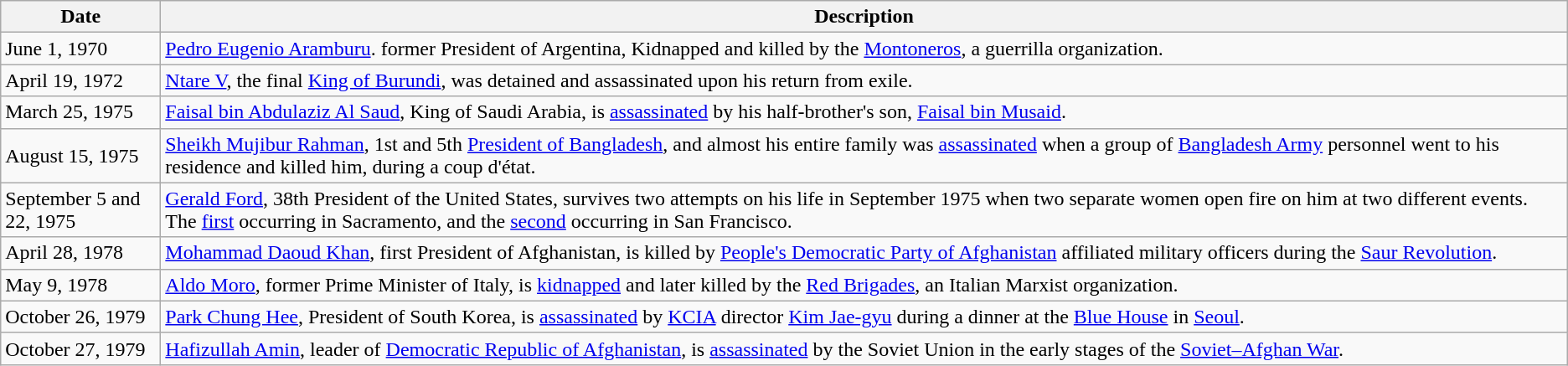<table class="wikitable mw-collapsible sortable">
<tr>
<th style="width:120px;">Date</th>
<th>Description</th>
</tr>
<tr>
<td>June 1, 1970</td>
<td><a href='#'>Pedro Eugenio Aramburu</a>. former President of Argentina, Kidnapped and killed by the <a href='#'>Montoneros</a>, a guerrilla organization.</td>
</tr>
<tr>
<td>April 19, 1972</td>
<td><a href='#'>Ntare V</a>, the final <a href='#'>King of Burundi</a>, was detained and assassinated upon his return from exile.</td>
</tr>
<tr>
<td>March 25, 1975</td>
<td><a href='#'>Faisal bin Abdulaziz Al Saud</a>, King of Saudi Arabia, is <a href='#'>assassinated</a> by his half-brother's son, <a href='#'>Faisal bin Musaid</a>.</td>
</tr>
<tr>
<td>August 15, 1975</td>
<td><a href='#'>Sheikh Mujibur Rahman</a>, 1st and 5th <a href='#'>President of Bangladesh</a>, and almost his entire family was <a href='#'>assassinated</a> when a group of <a href='#'>Bangladesh Army</a> personnel went to his residence and killed him, during a coup d'état.</td>
</tr>
<tr>
<td>September 5 and 22, 1975</td>
<td><a href='#'>Gerald Ford</a>, 38th President of the United States, survives two attempts on his life in September 1975 when two separate women open fire on him at two different events. The <a href='#'>first</a> occurring in Sacramento, and the <a href='#'>second</a> occurring in San Francisco.</td>
</tr>
<tr>
<td>April 28, 1978</td>
<td><a href='#'>Mohammad Daoud Khan</a>, first President of Afghanistan, is killed by <a href='#'>People's Democratic Party of Afghanistan</a> affiliated military officers during the <a href='#'>Saur Revolution</a>.</td>
</tr>
<tr>
<td>May 9, 1978</td>
<td><a href='#'>Aldo Moro</a>, former Prime Minister of Italy, is <a href='#'>kidnapped</a> and later killed by the <a href='#'>Red Brigades</a>, an Italian Marxist organization.</td>
</tr>
<tr>
<td>October 26, 1979</td>
<td><a href='#'>Park Chung Hee</a>, President of South Korea, is <a href='#'>assassinated</a> by <a href='#'>KCIA</a> director <a href='#'>Kim Jae-gyu</a> during a dinner at the <a href='#'>Blue House</a> in <a href='#'>Seoul</a>.</td>
</tr>
<tr>
<td>October 27, 1979</td>
<td><a href='#'>Hafizullah Amin</a>, leader of <a href='#'>Democratic Republic of Afghanistan</a>, is <a href='#'>assassinated</a> by the Soviet Union in the early stages of the <a href='#'>Soviet–Afghan War</a>.</td>
</tr>
</table>
